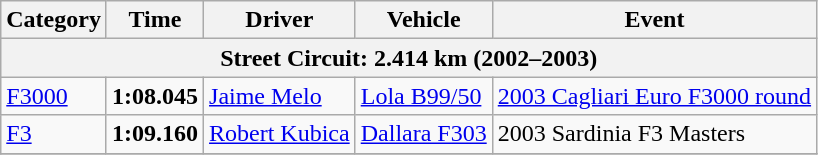<table class="wikitable">
<tr>
<th>Category</th>
<th>Time</th>
<th>Driver</th>
<th>Vehicle</th>
<th>Event</th>
</tr>
<tr>
<th colspan=5>Street Circuit: 2.414 km (2002–2003)</th>
</tr>
<tr>
<td><a href='#'>F3000</a></td>
<td><strong>1:08.045</strong></td>
<td><a href='#'>Jaime Melo</a></td>
<td><a href='#'>Lola B99/50</a></td>
<td><a href='#'>2003 Cagliari Euro F3000 round</a></td>
</tr>
<tr>
<td><a href='#'>F3</a></td>
<td><strong>1:09.160</strong></td>
<td><a href='#'>Robert Kubica</a></td>
<td><a href='#'>Dallara F303</a></td>
<td>2003 Sardinia F3 Masters</td>
</tr>
<tr>
</tr>
</table>
